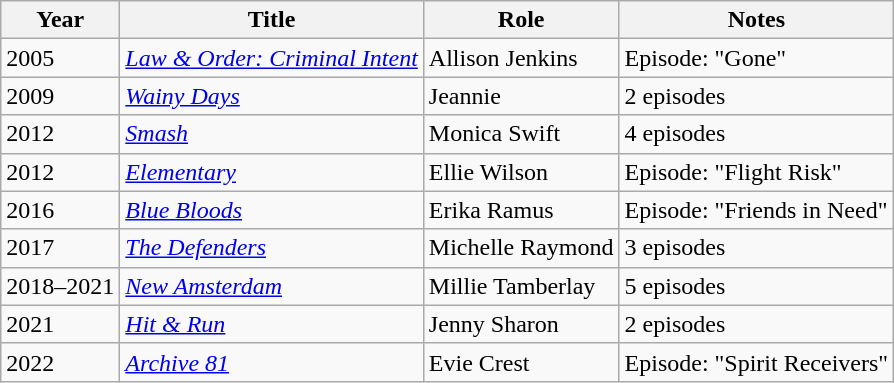<table class="wikitable sortable">
<tr>
<th>Year</th>
<th>Title</th>
<th>Role</th>
<th>Notes</th>
</tr>
<tr>
<td>2005</td>
<td><em><a href='#'>Law & Order: Criminal Intent</a></em></td>
<td>Allison Jenkins</td>
<td>Episode: "Gone"</td>
</tr>
<tr>
<td>2009</td>
<td><em><a href='#'>Wainy Days</a></em></td>
<td>Jeannie</td>
<td>2 episodes</td>
</tr>
<tr>
<td>2012</td>
<td><a href='#'><em>Smash</em></a></td>
<td>Monica Swift</td>
<td>4 episodes</td>
</tr>
<tr>
<td>2012</td>
<td><a href='#'><em>Elementary</em></a></td>
<td>Ellie Wilson</td>
<td>Episode: "Flight Risk"</td>
</tr>
<tr>
<td>2016</td>
<td><a href='#'><em>Blue Bloods</em></a></td>
<td>Erika Ramus</td>
<td>Episode: "Friends in Need"</td>
</tr>
<tr>
<td>2017</td>
<td><a href='#'><em>The Defenders</em></a></td>
<td>Michelle Raymond</td>
<td>3 episodes</td>
</tr>
<tr>
<td>2018–2021</td>
<td><a href='#'><em>New Amsterdam</em></a></td>
<td>Millie Tamberlay</td>
<td>5 episodes</td>
</tr>
<tr>
<td>2021</td>
<td><a href='#'><em>Hit & Run</em></a></td>
<td>Jenny Sharon</td>
<td>2 episodes</td>
</tr>
<tr>
<td>2022</td>
<td><em><a href='#'>Archive 81</a></em></td>
<td>Evie Crest</td>
<td>Episode: "Spirit Receivers"</td>
</tr>
</table>
